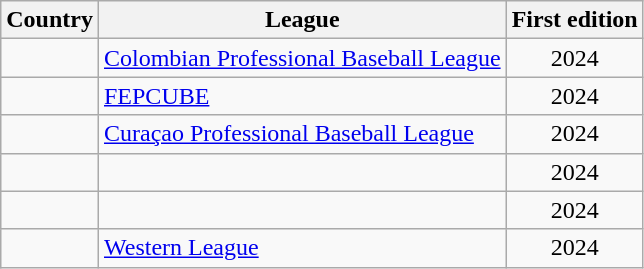<table class="wikitable sortable">
<tr>
<th>Country</th>
<th>League</th>
<th>First edition</th>
</tr>
<tr>
<td></td>
<td><a href='#'>Colombian Professional Baseball League</a></td>
<td style="text-align:center">2024</td>
</tr>
<tr>
<td></td>
<td><a href='#'>FEPCUBE</a></td>
<td style="text-align:center">2024</td>
</tr>
<tr>
<td></td>
<td><a href='#'>Curaçao Professional Baseball League</a></td>
<td style="text-align:center">2024</td>
</tr>
<tr>
<td></td>
<td></td>
<td style="text-align:center">2024</td>
</tr>
<tr>
<td></td>
<td></td>
<td style="text-align:center">2024</td>
</tr>
<tr>
<td></td>
<td><a href='#'>Western League</a></td>
<td style="text-align:center">2024</td>
</tr>
</table>
